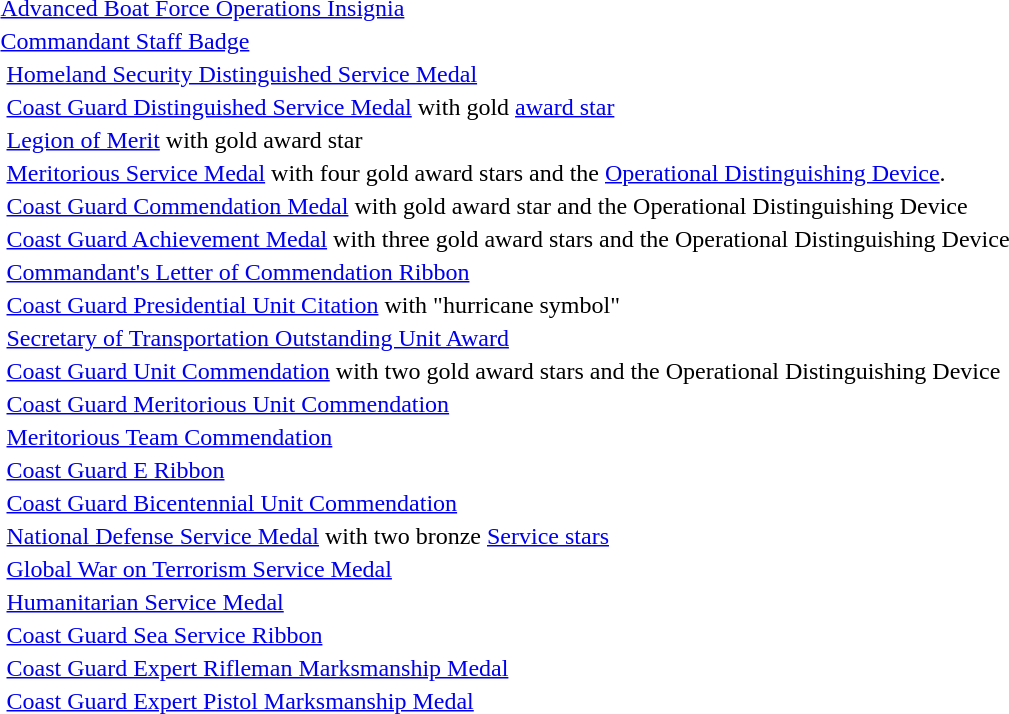<table>
<tr>
<td colspan="2"> <a href='#'>Advanced Boat Force Operations Insignia</a><br></td>
</tr>
<tr>
<td colspan="2"> <a href='#'>Commandant Staff Badge</a></td>
</tr>
<tr>
<td></td>
<td><a href='#'>Homeland Security Distinguished Service Medal</a></td>
</tr>
<tr>
<td></td>
<td><a href='#'>Coast Guard Distinguished Service Medal</a> with gold <a href='#'>award star</a></td>
</tr>
<tr>
<td></td>
<td><a href='#'>Legion of Merit</a> with gold award star</td>
</tr>
<tr>
<td></td>
<td><a href='#'>Meritorious Service Medal</a> with four gold award stars and the <a href='#'>Operational Distinguishing Device</a>.</td>
</tr>
<tr>
<td></td>
<td><a href='#'>Coast Guard Commendation Medal</a> with gold award star and the Operational Distinguishing Device</td>
</tr>
<tr>
<td></td>
<td><a href='#'>Coast Guard Achievement Medal</a> with three gold award stars and the Operational Distinguishing Device</td>
</tr>
<tr>
<td></td>
<td><a href='#'>Commandant's Letter of Commendation Ribbon</a></td>
</tr>
<tr>
<td></td>
<td><a href='#'>Coast Guard Presidential Unit Citation</a> with "hurricane symbol"</td>
</tr>
<tr>
<td></td>
<td><a href='#'>Secretary of Transportation Outstanding Unit Award</a></td>
</tr>
<tr>
<td></td>
<td><a href='#'>Coast Guard Unit Commendation</a> with two gold award stars and the Operational Distinguishing Device</td>
</tr>
<tr>
<td></td>
<td><a href='#'>Coast Guard Meritorious Unit Commendation</a></td>
</tr>
<tr>
<td></td>
<td><a href='#'>Meritorious Team Commendation</a></td>
</tr>
<tr>
<td></td>
<td><a href='#'>Coast Guard E Ribbon</a></td>
</tr>
<tr>
<td></td>
<td><a href='#'>Coast Guard Bicentennial Unit Commendation</a></td>
</tr>
<tr>
<td></td>
<td><a href='#'>National Defense Service Medal</a> with two bronze <a href='#'>Service stars</a></td>
</tr>
<tr>
<td></td>
<td><a href='#'>Global War on Terrorism Service Medal</a></td>
</tr>
<tr>
<td></td>
<td><a href='#'>Humanitarian Service Medal</a></td>
</tr>
<tr>
<td></td>
<td><a href='#'>Coast Guard Sea Service Ribbon</a></td>
</tr>
<tr>
<td></td>
<td><a href='#'>Coast Guard Expert Rifleman Marksmanship Medal</a></td>
</tr>
<tr>
<td></td>
<td><a href='#'>Coast Guard Expert Pistol Marksmanship Medal</a></td>
</tr>
</table>
